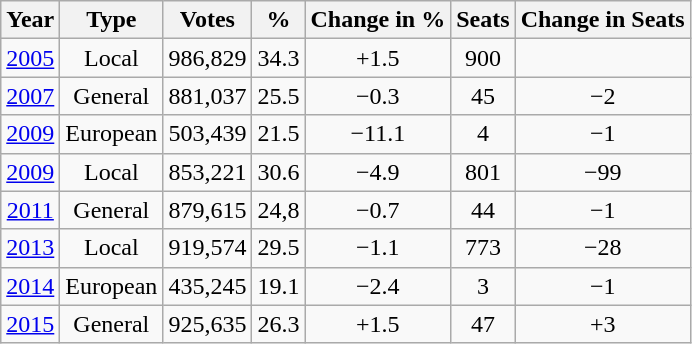<table class=wikitable style=text-align:center>
<tr>
<th>Year</th>
<th>Type</th>
<th>Votes</th>
<th>%</th>
<th>Change in %</th>
<th>Seats</th>
<th>Change in Seats</th>
</tr>
<tr>
<td><a href='#'>2005</a></td>
<td>Local</td>
<td>986,829</td>
<td>34.3</td>
<td>+1.5</td>
<td>900</td>
<td></td>
</tr>
<tr>
<td><a href='#'>2007</a></td>
<td>General</td>
<td>881,037</td>
<td>25.5</td>
<td>−0.3</td>
<td>45</td>
<td>−2</td>
</tr>
<tr>
<td><a href='#'>2009</a></td>
<td>European</td>
<td>503,439</td>
<td>21.5</td>
<td>−11.1</td>
<td>4</td>
<td>−1</td>
</tr>
<tr>
<td><a href='#'>2009</a></td>
<td>Local</td>
<td>853,221</td>
<td>30.6</td>
<td>−4.9</td>
<td>801</td>
<td>−99</td>
</tr>
<tr>
<td><a href='#'>2011</a></td>
<td>General</td>
<td>879,615</td>
<td>24,8</td>
<td>−0.7</td>
<td>44</td>
<td>−1</td>
</tr>
<tr>
<td><a href='#'>2013</a></td>
<td>Local</td>
<td>919,574</td>
<td>29.5</td>
<td>−1.1</td>
<td>773</td>
<td>−28</td>
</tr>
<tr>
<td><a href='#'>2014</a></td>
<td>European</td>
<td>435,245</td>
<td>19.1</td>
<td>−2.4</td>
<td>3</td>
<td>−1</td>
</tr>
<tr>
<td><a href='#'>2015</a></td>
<td>General</td>
<td>925,635</td>
<td>26.3</td>
<td>+1.5</td>
<td>47</td>
<td>+3</td>
</tr>
</table>
